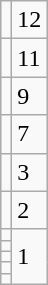<table class="wikitable">
<tr>
<td></td>
<td>12</td>
</tr>
<tr>
<td></td>
<td>11</td>
</tr>
<tr>
<td></td>
<td>9</td>
</tr>
<tr>
<td></td>
<td>7</td>
</tr>
<tr>
<td></td>
<td>3</td>
</tr>
<tr>
<td></td>
<td>2</td>
</tr>
<tr>
<td></td>
<td rowspan="5">1</td>
</tr>
<tr>
<td></td>
</tr>
<tr>
<td></td>
</tr>
<tr>
<td></td>
</tr>
<tr>
<td></td>
</tr>
</table>
